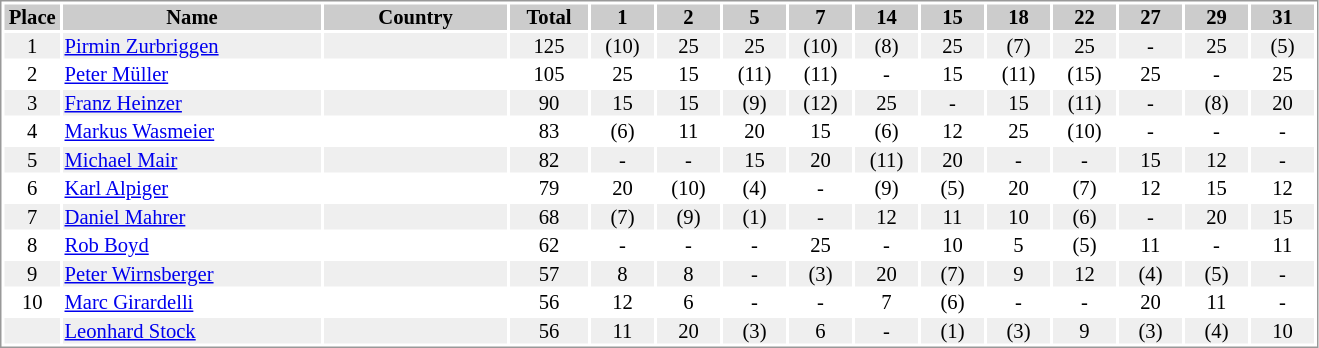<table border="0" style="border: 1px solid #999; background-color:#FFFFFF; text-align:center; font-size:86%; line-height:15px;">
<tr align="center" bgcolor="#CCCCCC">
<th width=35>Place</th>
<th width=170>Name</th>
<th width=120>Country</th>
<th width=50>Total</th>
<th width=40>1</th>
<th width=40>2</th>
<th width=40>5</th>
<th width=40>7</th>
<th width=40>14</th>
<th width=40>15</th>
<th width=40>18</th>
<th width=40>22</th>
<th width=40>27</th>
<th width=40>29</th>
<th width=40>31</th>
</tr>
<tr bgcolor="#EFEFEF">
<td>1</td>
<td align="left"><a href='#'>Pirmin Zurbriggen</a></td>
<td align="left"></td>
<td>125</td>
<td>(10)</td>
<td>25</td>
<td>25</td>
<td>(10)</td>
<td>(8)</td>
<td>25</td>
<td>(7)</td>
<td>25</td>
<td>-</td>
<td>25</td>
<td>(5)</td>
</tr>
<tr>
<td>2</td>
<td align="left"><a href='#'>Peter Müller</a></td>
<td align="left"></td>
<td>105</td>
<td>25</td>
<td>15</td>
<td>(11)</td>
<td>(11)</td>
<td>-</td>
<td>15</td>
<td>(11)</td>
<td>(15)</td>
<td>25</td>
<td>-</td>
<td>25</td>
</tr>
<tr bgcolor="#EFEFEF">
<td>3</td>
<td align="left"><a href='#'>Franz Heinzer</a></td>
<td align="left"></td>
<td>90</td>
<td>15</td>
<td>15</td>
<td>(9)</td>
<td>(12)</td>
<td>25</td>
<td>-</td>
<td>15</td>
<td>(11)</td>
<td>-</td>
<td>(8)</td>
<td>20</td>
</tr>
<tr>
<td>4</td>
<td align="left"><a href='#'>Markus Wasmeier</a></td>
<td align="left"></td>
<td>83</td>
<td>(6)</td>
<td>11</td>
<td>20</td>
<td>15</td>
<td>(6)</td>
<td>12</td>
<td>25</td>
<td>(10)</td>
<td>-</td>
<td>-</td>
<td>-</td>
</tr>
<tr bgcolor="#EFEFEF">
<td>5</td>
<td align="left"><a href='#'>Michael Mair</a></td>
<td align="left"></td>
<td>82</td>
<td>-</td>
<td>-</td>
<td>15</td>
<td>20</td>
<td>(11)</td>
<td>20</td>
<td>-</td>
<td>-</td>
<td>15</td>
<td>12</td>
<td>-</td>
</tr>
<tr>
<td>6</td>
<td align="left"><a href='#'>Karl Alpiger</a></td>
<td align="left"></td>
<td>79</td>
<td>20</td>
<td>(10)</td>
<td>(4)</td>
<td>-</td>
<td>(9)</td>
<td>(5)</td>
<td>20</td>
<td>(7)</td>
<td>12</td>
<td>15</td>
<td>12</td>
</tr>
<tr bgcolor="#EFEFEF">
<td>7</td>
<td align="left"><a href='#'>Daniel Mahrer</a></td>
<td align="left"></td>
<td>68</td>
<td>(7)</td>
<td>(9)</td>
<td>(1)</td>
<td>-</td>
<td>12</td>
<td>11</td>
<td>10</td>
<td>(6)</td>
<td>-</td>
<td>20</td>
<td>15</td>
</tr>
<tr>
<td>8</td>
<td align="left"><a href='#'>Rob Boyd</a></td>
<td align="left"></td>
<td>62</td>
<td>-</td>
<td>-</td>
<td>-</td>
<td>25</td>
<td>-</td>
<td>10</td>
<td>5</td>
<td>(5)</td>
<td>11</td>
<td>-</td>
<td>11</td>
</tr>
<tr bgcolor="#EFEFEF">
<td>9</td>
<td align="left"><a href='#'>Peter Wirnsberger</a></td>
<td align="left"></td>
<td>57</td>
<td>8</td>
<td>8</td>
<td>-</td>
<td>(3)</td>
<td>20</td>
<td>(7)</td>
<td>9</td>
<td>12</td>
<td>(4)</td>
<td>(5)</td>
<td>-</td>
</tr>
<tr>
<td>10</td>
<td align="left"><a href='#'>Marc Girardelli</a></td>
<td align="left"></td>
<td>56</td>
<td>12</td>
<td>6</td>
<td>-</td>
<td>-</td>
<td>7</td>
<td>(6)</td>
<td>-</td>
<td>-</td>
<td>20</td>
<td>11</td>
<td>-</td>
</tr>
<tr bgcolor="#EFEFEF">
<td></td>
<td align="left"><a href='#'>Leonhard Stock</a></td>
<td align="left"></td>
<td>56</td>
<td>11</td>
<td>20</td>
<td>(3)</td>
<td>6</td>
<td>-</td>
<td>(1)</td>
<td>(3)</td>
<td>9</td>
<td>(3)</td>
<td>(4)</td>
<td>10</td>
</tr>
</table>
